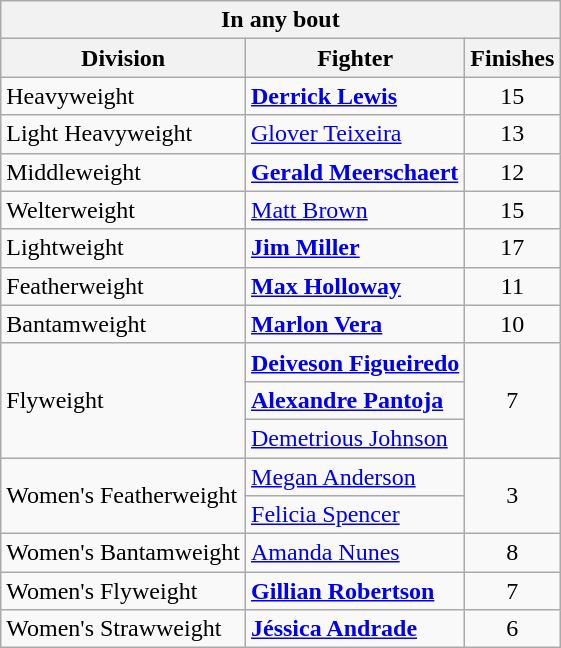<table class=wikitable>
<tr>
<th colspan=3>In any bout</th>
</tr>
<tr>
<th>Division</th>
<th>Fighter</th>
<th>Finishes</th>
</tr>
<tr>
<td>Heavyweight</td>
<td> <strong><a href='#'>Derrick Lewis</a></strong></td>
<td align=center>15</td>
</tr>
<tr>
<td>Light Heavyweight</td>
<td> <a href='#'>Glover Teixeira</a></td>
<td align=center>13</td>
</tr>
<tr>
<td>Middleweight</td>
<td> <strong><a href='#'>Gerald Meerschaert</a></strong></td>
<td align=center>12</td>
</tr>
<tr>
<td>Welterweight</td>
<td> <a href='#'>Matt Brown</a></td>
<td align=center>15</td>
</tr>
<tr>
<td>Lightweight</td>
<td><strong> <a href='#'>Jim Miller</a></strong></td>
<td align=center>17</td>
</tr>
<tr>
<td>Featherweight</td>
<td><strong> <a href='#'>Max Holloway</a></strong></td>
<td align=center>11</td>
</tr>
<tr>
<td>Bantamweight</td>
<td><strong> <a href='#'>Marlon Vera</a> </strong></td>
<td align=center>10</td>
</tr>
<tr>
<td rowspan=3>Flyweight</td>
<td> <strong><a href='#'>Deiveson Figueiredo</a></strong></td>
<td align=center rowspan=3>7</td>
</tr>
<tr>
<td> <strong><a href='#'>Alexandre Pantoja</a></strong></td>
</tr>
<tr>
<td> <a href='#'>Demetrious Johnson</a></td>
</tr>
<tr>
<td rowspan=2>Women's Featherweight</td>
<td> <a href='#'>Megan Anderson</a></td>
<td align=center rowspan=2>3</td>
</tr>
<tr>
<td> <a href='#'>Felicia Spencer</a></td>
</tr>
<tr>
<td>Women's Bantamweight</td>
<td> <a href='#'>Amanda Nunes</a></td>
<td align=center>8</td>
</tr>
<tr>
<td>Women's Flyweight</td>
<td> <strong><a href='#'>Gillian Robertson</a></strong></td>
<td align=center>7</td>
</tr>
<tr>
<td>Women's Strawweight</td>
<td><strong> <a href='#'>Jéssica Andrade</a></strong></td>
<td align=center>6</td>
</tr>
</table>
